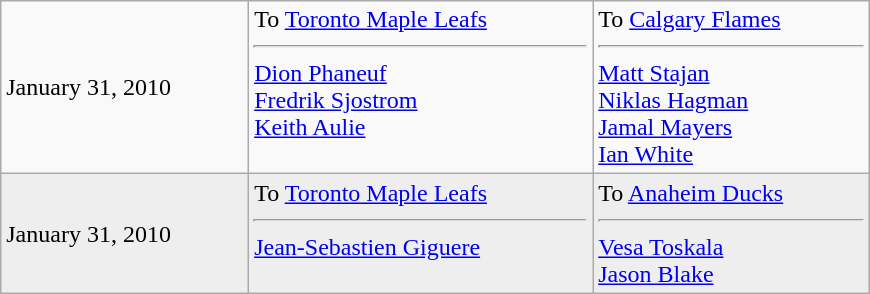<table class="wikitable" style="border:1px solid #999; width:580px;">
<tr>
<td>January 31, 2010</td>
<td valign="top">To <a href='#'>Toronto Maple Leafs</a><hr><a href='#'>Dion Phaneuf</a><br><a href='#'>Fredrik Sjostrom</a><br><a href='#'>Keith Aulie</a></td>
<td valign="top">To <a href='#'>Calgary Flames</a><hr><a href='#'>Matt Stajan</a><br><a href='#'>Niklas Hagman</a><br><a href='#'>Jamal Mayers</a><br><a href='#'>Ian White</a></td>
</tr>
<tr bgcolor="eeeeee">
<td>January 31, 2010</td>
<td valign="top">To <a href='#'>Toronto Maple Leafs</a><hr><a href='#'>Jean-Sebastien Giguere</a></td>
<td valign="top">To <a href='#'>Anaheim Ducks</a><hr><a href='#'>Vesa Toskala</a><br><a href='#'>Jason Blake</a></td>
</tr>
</table>
